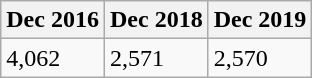<table class="wikitable">
<tr>
<th>Dec 2016</th>
<th>Dec 2018</th>
<th>Dec 2019</th>
</tr>
<tr>
<td>4,062</td>
<td>2,571</td>
<td>2,570</td>
</tr>
</table>
